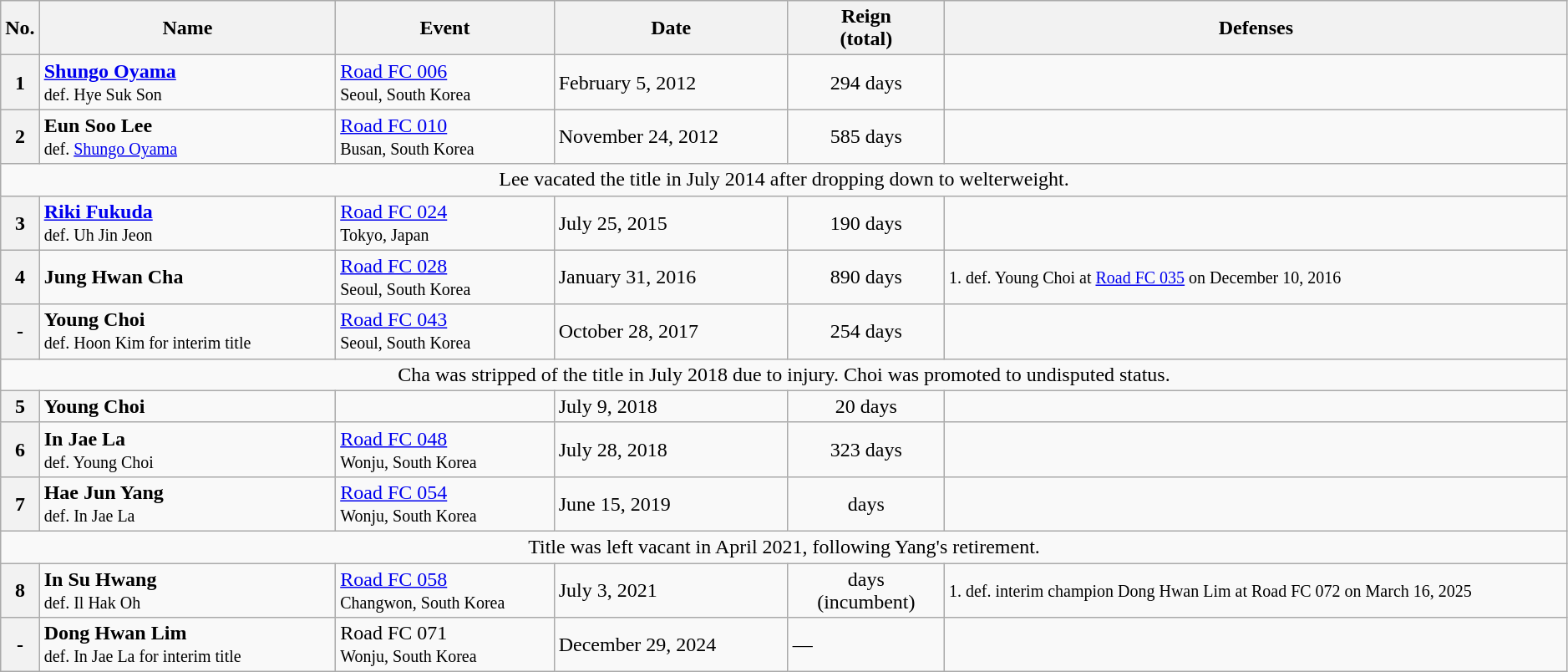<table class="wikitable" style="width:99%;">
<tr>
<th style="width:2%;">No.</th>
<th style="width:19%;">Name</th>
<th style="width:14%;">Event</th>
<th style="width:15%;">Date</th>
<th style="width:10%;">Reign<br>(total)</th>
<th style="width:40%;">Defenses</th>
</tr>
<tr>
<th>1</th>
<td> <strong><a href='#'>Shungo Oyama</a></strong><br><small>def. Hye Suk Son</small></td>
<td><a href='#'>Road FC 006</a><br><small>Seoul, South Korea</small></td>
<td>February 5, 2012</td>
<td style="text-align:center;">294 days<br></td>
<td></td>
</tr>
<tr>
<th>2</th>
<td> <strong>Eun Soo Lee</strong><br><small>def. <a href='#'>Shungo Oyama</a></small></td>
<td><a href='#'>Road FC 010</a><br><small>Busan, South Korea</small></td>
<td>November 24, 2012</td>
<td style="text-align:center;">585 days<br></td>
<td></td>
</tr>
<tr>
<td style="text-align:center;" colspan="6">Lee vacated the title in July 2014 after dropping down to welterweight.</td>
</tr>
<tr>
<th>3</th>
<td> <strong><a href='#'>Riki Fukuda</a></strong><br><small>def. Uh Jin Jeon</small></td>
<td><a href='#'>Road FC 024</a><br><small>Tokyo, Japan</small></td>
<td>July 25, 2015</td>
<td style="text-align:center;">190 days<br></td>
<td></td>
</tr>
<tr>
<th>4</th>
<td> <strong>Jung Hwan Cha</strong></td>
<td><a href='#'>Road FC 028</a><br><small>Seoul, South Korea</small></td>
<td>January 31, 2016</td>
<td style="text-align:center;">890 days</td>
<td><small>1. def. Young Choi at <a href='#'>Road FC 035</a> on December 10, 2016</small></td>
</tr>
<tr>
<th>-</th>
<td> <strong>Young Choi</strong><br><small>def. Hoon Kim for interim title</small></td>
<td><a href='#'>Road FC 043</a><br><small>Seoul, South Korea</small></td>
<td>October 28, 2017</td>
<td style="text-align:center;">254 days</td>
<td></td>
</tr>
<tr>
<td style="text-align:center;" colspan="6">Cha was stripped of the title in July 2018 due to injury. Choi was promoted to undisputed status.</td>
</tr>
<tr>
<th>5</th>
<td> <strong>Young Choi</strong></td>
<td></td>
<td>July 9, 2018</td>
<td style="text-align:center;">20 days</td>
<td></td>
</tr>
<tr>
<th>6</th>
<td> <strong>In Jae La</strong><br><small>def. Young Choi</small></td>
<td><a href='#'>Road FC 048</a><br><small>Wonju, South Korea</small></td>
<td>July 28, 2018</td>
<td style="text-align:center;">323 days</td>
<td></td>
</tr>
<tr>
<th>7</th>
<td> <strong>Hae Jun Yang</strong><br><small>def. In Jae La</small></td>
<td><a href='#'>Road FC 054</a><br><small>Wonju, South Korea</small></td>
<td>June 15, 2019</td>
<td style="text-align:center;"> days</td>
<td></td>
</tr>
<tr>
<td style="text-align:center;" colspan="6">Title was left vacant in April 2021, following Yang's retirement.</td>
</tr>
<tr>
<th>8</th>
<td> <strong>In Su Hwang</strong><br><small>def. Il Hak Oh</small></td>
<td><a href='#'>Road FC 058</a><br><small>Changwon, South Korea</small></td>
<td>July 3, 2021</td>
<td style="text-align:center;"> days<br>(incumbent)</td>
<td><small>1. def. interim champion Dong Hwan Lim at Road FC 072 on March 16, 2025</small></td>
</tr>
<tr>
<th>-</th>
<td> <strong>Dong Hwan Lim</strong><br><small>def. In Jae La for interim title</small></td>
<td>Road FC 071<br><small>Wonju, South Korea</small></td>
<td>December 29, 2024</td>
<td>—</td>
</tr>
</table>
